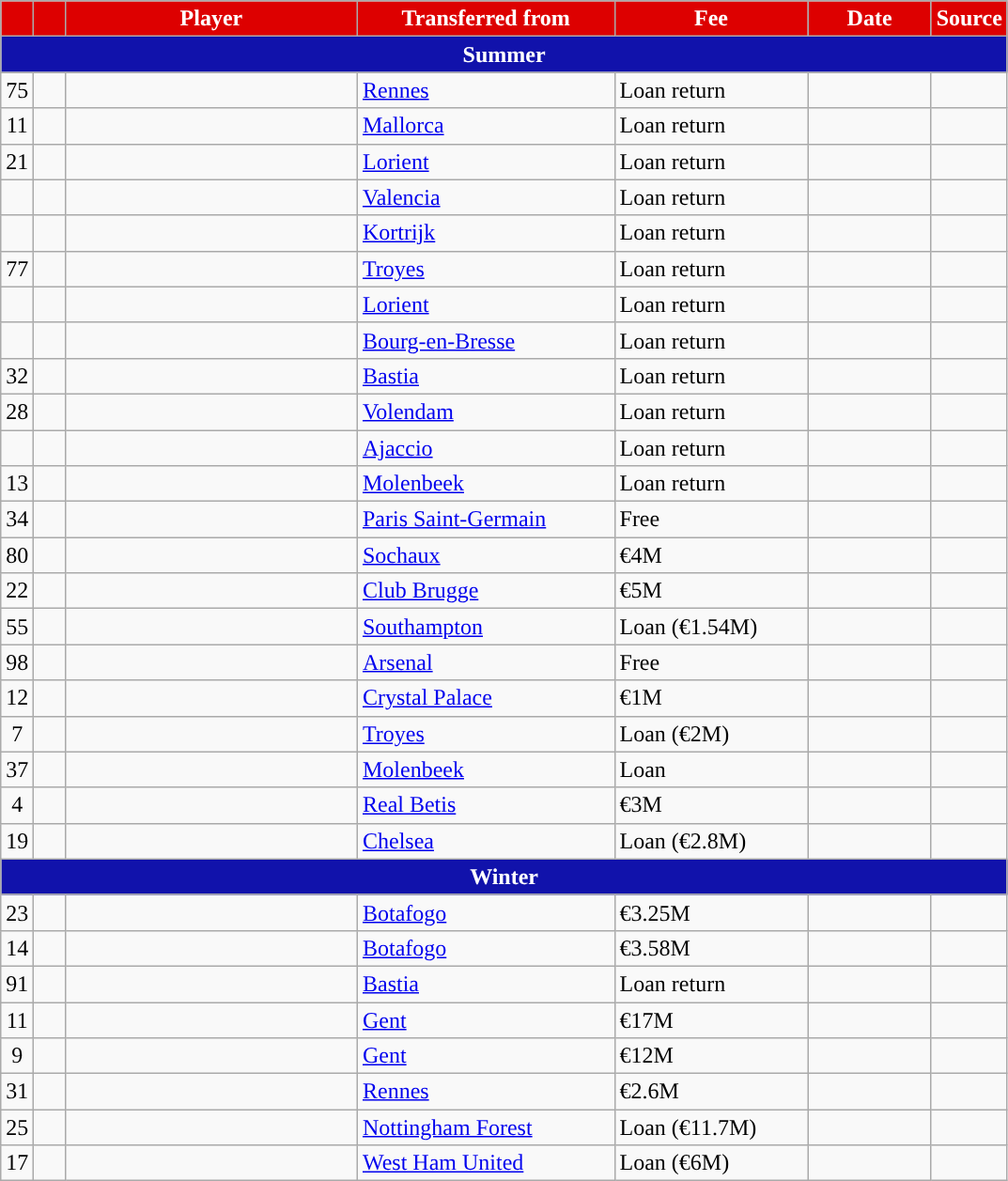<table class="wikitable plainrowheaders sortable">
<tr>
<th style="background:#DD0000; color:white; scope=col; width:15px"></th>
<th style="background:#DD0000; color:white; scope=col; width:15px"></th>
<th style="background:#DD0000; color:white; scope=col; width:200px">Player</th>
<th style="background:#DD0000; color:white; scope=col; width:175px">Transferred from</th>
<th style="background:#DD0000; color:white; scope=col; width:130px">Fee</th>
<th style="background:#DD0000; color:white; scope=col; width:80px">Date</th>
<th style="background:#DD0000; color:white; scope=col; width:15px">Source</th>
</tr>
<tr>
<th colspan="7" style="background:#1112AB; color:white;">Summer</th>
</tr>
<tr>
<td align=center>75</td>
<td align=center></td>
<td></td>
<td> <a href='#'>Rennes</a></td>
<td>Loan return</td>
<td></td>
<td></td>
</tr>
<tr>
<td align=center>11</td>
<td align=center></td>
<td></td>
<td> <a href='#'>Mallorca</a></td>
<td>Loan return</td>
<td></td>
<td></td>
</tr>
<tr>
<td align=center>21</td>
<td align=center></td>
<td></td>
<td> <a href='#'>Lorient</a></td>
<td>Loan return</td>
<td></td>
<td></td>
</tr>
<tr>
<td align=center></td>
<td align=center></td>
<td></td>
<td> <a href='#'>Valencia</a></td>
<td>Loan return</td>
<td></td>
<td></td>
</tr>
<tr>
<td align=center></td>
<td align=center></td>
<td></td>
<td> <a href='#'>Kortrijk</a></td>
<td>Loan return</td>
<td></td>
<td></td>
</tr>
<tr>
<td align=center>77</td>
<td align=center></td>
<td></td>
<td> <a href='#'>Troyes</a></td>
<td>Loan return</td>
<td></td>
<td></td>
</tr>
<tr>
<td align=center></td>
<td align=center></td>
<td></td>
<td> <a href='#'>Lorient</a></td>
<td>Loan return</td>
<td></td>
<td></td>
</tr>
<tr>
<td align=center></td>
<td align=center></td>
<td></td>
<td> <a href='#'>Bourg-en-Bresse</a></td>
<td>Loan return</td>
<td></td>
<td></td>
</tr>
<tr>
<td align=center>32</td>
<td align=center></td>
<td></td>
<td> <a href='#'>Bastia</a></td>
<td>Loan return</td>
<td></td>
<td></td>
</tr>
<tr>
<td align=center>28</td>
<td align=center></td>
<td></td>
<td> <a href='#'>Volendam</a></td>
<td>Loan return</td>
<td></td>
<td></td>
</tr>
<tr>
<td align=center></td>
<td align=center></td>
<td></td>
<td> <a href='#'>Ajaccio</a></td>
<td>Loan return</td>
<td></td>
<td></td>
</tr>
<tr>
<td align=center>13</td>
<td align=center></td>
<td></td>
<td> <a href='#'>Molenbeek</a></td>
<td>Loan return</td>
<td></td>
<td></td>
</tr>
<tr>
<td align=center>34</td>
<td align=center></td>
<td></td>
<td> <a href='#'>Paris Saint-Germain</a></td>
<td>Free</td>
<td></td>
<td></td>
</tr>
<tr>
<td align=center>80</td>
<td align=center></td>
<td></td>
<td> <a href='#'>Sochaux</a></td>
<td>€4M</td>
<td></td>
<td></td>
</tr>
<tr>
<td align=center>22</td>
<td align=center></td>
<td></td>
<td> <a href='#'>Club Brugge</a></td>
<td>€5M</td>
<td></td>
<td></td>
</tr>
<tr>
<td align=center>55</td>
<td align=center></td>
<td></td>
<td> <a href='#'>Southampton</a></td>
<td>Loan (€1.54M)</td>
<td></td>
<td></td>
</tr>
<tr>
<td align=center>98</td>
<td align=center></td>
<td></td>
<td> <a href='#'>Arsenal</a></td>
<td>Free</td>
<td></td>
<td></td>
</tr>
<tr>
<td align=center>12</td>
<td align=center></td>
<td></td>
<td> <a href='#'>Crystal Palace</a></td>
<td>€1M</td>
<td></td>
<td></td>
</tr>
<tr>
<td align=center>7</td>
<td align=center></td>
<td></td>
<td> <a href='#'>Troyes</a></td>
<td>Loan (€2M)</td>
<td></td>
<td></td>
</tr>
<tr>
<td align=center>37</td>
<td align=center></td>
<td></td>
<td> <a href='#'>Molenbeek</a></td>
<td>Loan</td>
<td></td>
<td></td>
</tr>
<tr>
<td align=center>4</td>
<td align=center></td>
<td></td>
<td> <a href='#'>Real Betis</a></td>
<td>€3M</td>
<td></td>
<td></td>
</tr>
<tr>
<td align=center>19</td>
<td align=center></td>
<td></td>
<td> <a href='#'>Chelsea</a></td>
<td>Loan (€2.8M)</td>
<td></td>
<td></td>
</tr>
<tr>
<th colspan="7" style="background:#1112AB; color:white;">Winter</th>
</tr>
<tr>
<td align=center>23</td>
<td align=center></td>
<td></td>
<td> <a href='#'>Botafogo</a></td>
<td>€3.25M</td>
<td></td>
<td></td>
</tr>
<tr>
<td align=center>14</td>
<td align=center></td>
<td></td>
<td> <a href='#'>Botafogo</a></td>
<td>€3.58M</td>
<td></td>
<td></td>
</tr>
<tr>
<td align=center>91</td>
<td align=center></td>
<td></td>
<td> <a href='#'>Bastia</a></td>
<td>Loan return</td>
<td></td>
<td></td>
</tr>
<tr>
<td align=center>11</td>
<td align=center></td>
<td></td>
<td> <a href='#'>Gent</a></td>
<td>€17M</td>
<td></td>
<td></td>
</tr>
<tr>
<td align=center>9</td>
<td align=center></td>
<td></td>
<td> <a href='#'>Gent</a></td>
<td>€12M</td>
<td></td>
<td></td>
</tr>
<tr>
<td align=center>31</td>
<td align=center></td>
<td></td>
<td> <a href='#'>Rennes</a></td>
<td>€2.6M</td>
<td></td>
<td></td>
</tr>
<tr>
<td align=center>25</td>
<td align=center></td>
<td></td>
<td> <a href='#'>Nottingham Forest</a></td>
<td>Loan (€11.7M)</td>
<td></td>
<td></td>
</tr>
<tr>
<td align=center>17</td>
<td align=center></td>
<td></td>
<td> <a href='#'>West Ham United</a></td>
<td>Loan (€6M)</td>
<td></td>
<td></td>
</tr>
</table>
